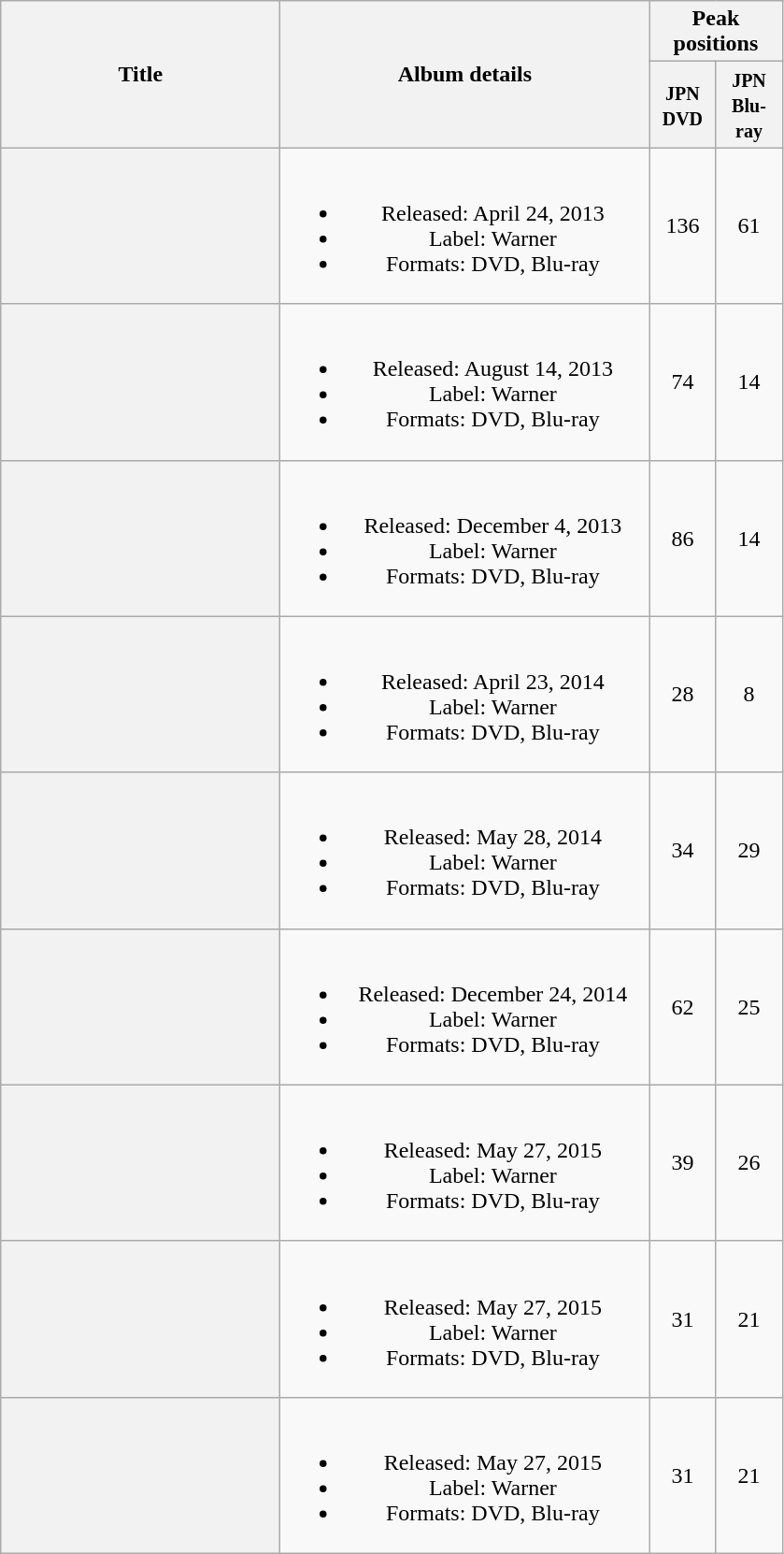<table class="wikitable plainrowheaders" style="text-align:center;">
<tr>
<th style="width:12em;" rowspan="2">Title</th>
<th style="width:16em;" rowspan="2">Album details</th>
<th colspan="2">Peak positions</th>
</tr>
<tr>
<th style="width:2.5em;"><small>JPN DVD</small><br></th>
<th style="width:2.5em;"><small>JPN Blu-ray</small><br></th>
</tr>
<tr>
<th scope="row"></th>
<td><br><ul><li>Released: April 24, 2013</li><li>Label: Warner</li><li>Formats: DVD, Blu-ray</li></ul></td>
<td>136</td>
<td>61</td>
</tr>
<tr>
<th scope="row"></th>
<td><br><ul><li>Released: August 14, 2013</li><li>Label: Warner</li><li>Formats: DVD, Blu-ray</li></ul></td>
<td>74</td>
<td>14</td>
</tr>
<tr>
<th scope="row"></th>
<td><br><ul><li>Released: December 4, 2013</li><li>Label: Warner</li><li>Formats: DVD, Blu-ray</li></ul></td>
<td>86</td>
<td>14</td>
</tr>
<tr>
<th scope="row"></th>
<td><br><ul><li>Released: April 23, 2014</li><li>Label: Warner</li><li>Formats: DVD, Blu-ray</li></ul></td>
<td>28</td>
<td>8</td>
</tr>
<tr>
<th scope="row"></th>
<td><br><ul><li>Released: May 28, 2014</li><li>Label: Warner</li><li>Formats: DVD, Blu-ray</li></ul></td>
<td>34</td>
<td>29</td>
</tr>
<tr>
<th scope="row"></th>
<td><br><ul><li>Released: December 24, 2014</li><li>Label: Warner</li><li>Formats: DVD, Blu-ray</li></ul></td>
<td>62</td>
<td>25</td>
</tr>
<tr>
<th scope="row"></th>
<td><br><ul><li>Released: May 27, 2015</li><li>Label: Warner</li><li>Formats: DVD, Blu-ray</li></ul></td>
<td>39</td>
<td>26</td>
</tr>
<tr>
<th scope="row"></th>
<td><br><ul><li>Released: May 27, 2015</li><li>Label: Warner</li><li>Formats: DVD, Blu-ray</li></ul></td>
<td>31</td>
<td>21</td>
</tr>
<tr>
<th scope="row"></th>
<td><br><ul><li>Released: May 27, 2015</li><li>Label: Warner</li><li>Formats: DVD, Blu-ray</li></ul></td>
<td>31</td>
<td>21</td>
</tr>
</table>
